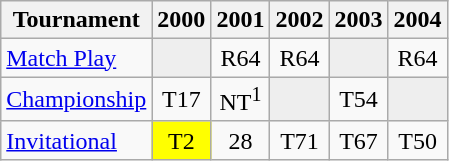<table class="wikitable" style="text-align:center;">
<tr>
<th>Tournament</th>
<th>2000</th>
<th>2001</th>
<th>2002</th>
<th>2003</th>
<th>2004</th>
</tr>
<tr>
<td align="left"><a href='#'>Match Play</a></td>
<td style="background:#eeeeee;"></td>
<td>R64</td>
<td>R64</td>
<td style="background:#eeeeee;"></td>
<td>R64</td>
</tr>
<tr>
<td align="left"><a href='#'>Championship</a></td>
<td>T17</td>
<td>NT<sup>1</sup></td>
<td style="background:#eeeeee;"></td>
<td>T54</td>
<td style="background:#eeeeee;"></td>
</tr>
<tr>
<td align="left"><a href='#'>Invitational</a></td>
<td style="background:yellow;">T2</td>
<td>28</td>
<td>T71</td>
<td>T67</td>
<td>T50</td>
</tr>
</table>
